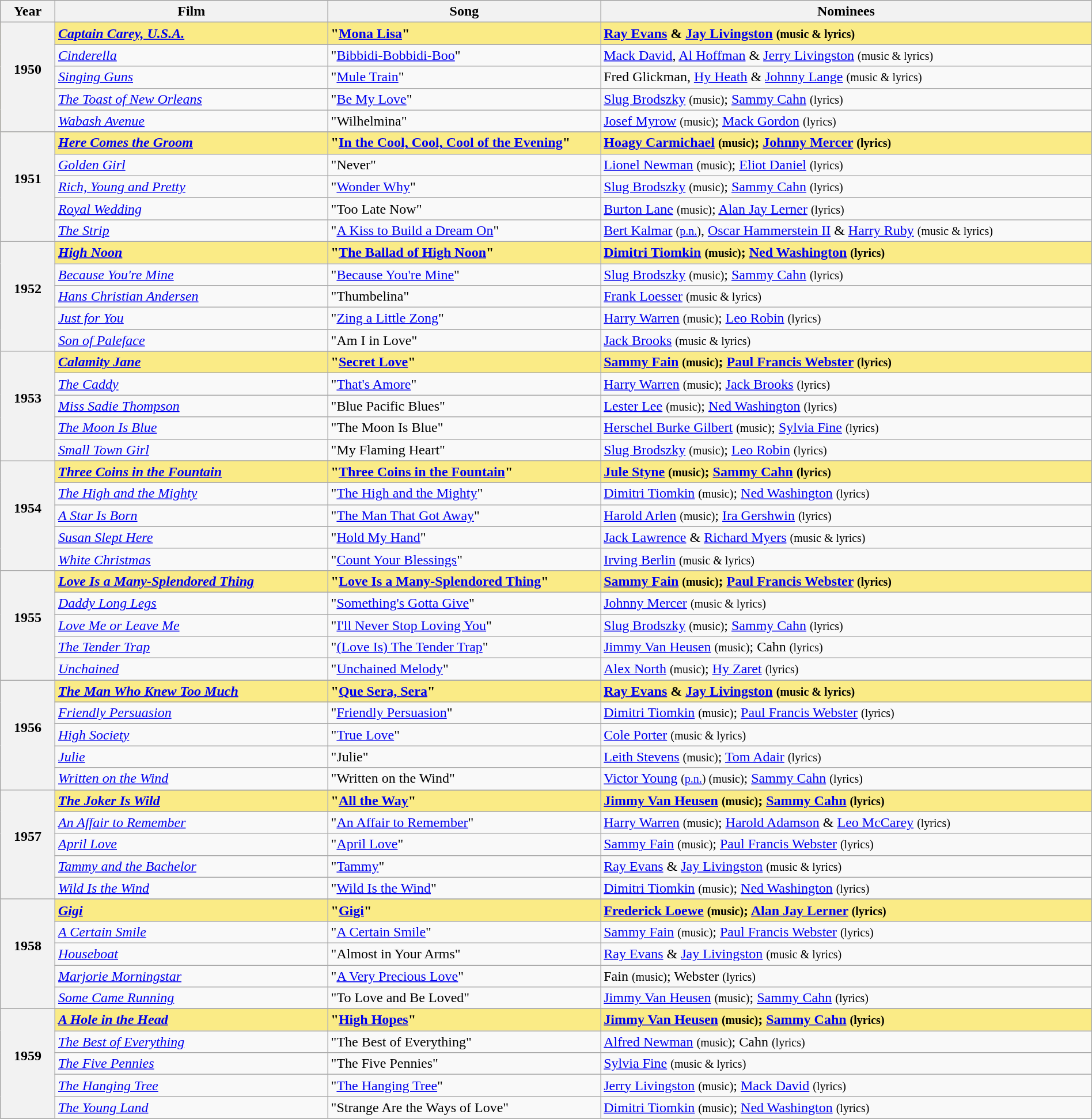<table class="wikitable" style="width:100%">
<tr bgcolor="#bebebe">
<th width="5%">Year</th>
<th width="25%">Film</th>
<th width="25%">Song</th>
<th width="45%">Nominees</th>
</tr>
<tr style="background:#FAEB86">
<th rowspan="5">1950<br> <br></th>
<td><strong><em><a href='#'>Captain Carey, U.S.A.</a></em></strong></td>
<td><strong>"<a href='#'>Mona Lisa</a>"</strong></td>
<td><strong><a href='#'>Ray Evans</a> & <a href='#'>Jay Livingston</a> <small>(music & lyrics)</small></strong></td>
</tr>
<tr>
<td><em><a href='#'>Cinderella</a></em></td>
<td>"<a href='#'>Bibbidi-Bobbidi-Boo</a>"</td>
<td><a href='#'>Mack David</a>, <a href='#'>Al Hoffman</a> & <a href='#'>Jerry Livingston</a> <small>(music & lyrics)</small></td>
</tr>
<tr>
<td><em><a href='#'>Singing Guns</a></em></td>
<td>"<a href='#'>Mule Train</a>"</td>
<td>Fred Glickman, <a href='#'>Hy Heath</a> & <a href='#'>Johnny Lange</a> <small>(music & lyrics)</small></td>
</tr>
<tr>
<td><em><a href='#'>The Toast of New Orleans</a></em></td>
<td>"<a href='#'>Be My Love</a>"</td>
<td><a href='#'>Slug Brodszky</a> <small>(music)</small>; <a href='#'>Sammy Cahn</a> <small>(lyrics)</small></td>
</tr>
<tr>
<td><em><a href='#'>Wabash Avenue</a></em></td>
<td>"Wilhelmina"</td>
<td><a href='#'>Josef Myrow</a> <small>(music)</small>; <a href='#'>Mack Gordon</a> <small>(lyrics)</small></td>
</tr>
<tr>
<th rowspan="6" style="text-align:center">1951<br> <br></th>
</tr>
<tr style="background:#FAEB86">
<td><strong><em><a href='#'>Here Comes the Groom</a></em></strong></td>
<td><strong>"<a href='#'>In the Cool, Cool, Cool of the Evening</a>"</strong></td>
<td><strong><a href='#'>Hoagy Carmichael</a> <small>(music)</small>; <a href='#'>Johnny Mercer</a> <small>(lyrics)</small></strong></td>
</tr>
<tr>
<td><em><a href='#'>Golden Girl</a></em></td>
<td>"Never"</td>
<td><a href='#'>Lionel Newman</a> <small>(music)</small>; <a href='#'>Eliot Daniel</a> <small>(lyrics)</small></td>
</tr>
<tr>
<td><em><a href='#'>Rich, Young and Pretty</a></em></td>
<td>"<a href='#'>Wonder Why</a>"</td>
<td><a href='#'>Slug Brodszky</a> <small>(music)</small>; <a href='#'>Sammy Cahn</a> <small>(lyrics)</small></td>
</tr>
<tr>
<td><em><a href='#'>Royal Wedding</a></em></td>
<td>"Too Late Now"</td>
<td><a href='#'>Burton Lane</a> <small>(music)</small>; <a href='#'>Alan Jay Lerner</a> <small>(lyrics)</small></td>
</tr>
<tr>
<td><em><a href='#'>The Strip</a></em></td>
<td>"<a href='#'>A Kiss to Build a Dream On</a>"</td>
<td><a href='#'>Bert Kalmar</a> <small>(<a href='#'>p.n.</a>)</small>, <a href='#'>Oscar Hammerstein II</a> & <a href='#'>Harry Ruby</a> <small>(music & lyrics)</small></td>
</tr>
<tr>
<th rowspan="6" style="text-align:center">1952<br> <br></th>
</tr>
<tr style="background:#FAEB86">
<td><strong><em><a href='#'>High Noon</a></em></strong></td>
<td><strong>"<a href='#'>The Ballad of High Noon</a>"</strong></td>
<td><strong><a href='#'>Dimitri Tiomkin</a> <small>(music)</small>; <a href='#'>Ned Washington</a> <small>(lyrics)</small></strong></td>
</tr>
<tr>
<td><em><a href='#'>Because You're Mine</a></em></td>
<td>"<a href='#'>Because You're Mine</a>"</td>
<td><a href='#'>Slug Brodszky</a> <small>(music)</small>; <a href='#'>Sammy Cahn</a> <small>(lyrics)</small></td>
</tr>
<tr>
<td><em><a href='#'>Hans Christian Andersen</a></em></td>
<td>"Thumbelina"</td>
<td><a href='#'>Frank Loesser</a> <small>(music & lyrics)</small></td>
</tr>
<tr>
<td><em><a href='#'>Just for You</a></em></td>
<td>"<a href='#'>Zing a Little Zong</a>"</td>
<td><a href='#'>Harry Warren</a> <small>(music)</small>; <a href='#'>Leo Robin</a> <small>(lyrics)</small></td>
</tr>
<tr>
<td><em><a href='#'>Son of Paleface</a></em></td>
<td>"Am I in Love"</td>
<td><a href='#'>Jack Brooks</a> <small>(music & lyrics)</small></td>
</tr>
<tr>
<th rowspan="6" style="text-align:center">1953<br> <br></th>
</tr>
<tr style="background:#FAEB86">
<td><strong><em><a href='#'>Calamity Jane</a></em></strong></td>
<td><strong>"<a href='#'>Secret Love</a>"</strong></td>
<td><strong><a href='#'>Sammy Fain</a> <small>(music)</small>; <a href='#'>Paul Francis Webster</a> <small>(lyrics)</small></strong></td>
</tr>
<tr>
<td><em><a href='#'>The Caddy</a></em></td>
<td>"<a href='#'>That's Amore</a>"</td>
<td><a href='#'>Harry Warren</a> <small>(music)</small>; <a href='#'>Jack Brooks</a> <small>(lyrics)</small></td>
</tr>
<tr>
<td><em><a href='#'>Miss Sadie Thompson</a></em></td>
<td>"Blue Pacific Blues"</td>
<td><a href='#'>Lester Lee</a> <small>(music)</small>; <a href='#'>Ned Washington</a> <small>(lyrics)</small></td>
</tr>
<tr>
<td><em><a href='#'>The Moon Is Blue</a></em></td>
<td>"The Moon Is Blue"</td>
<td><a href='#'>Herschel Burke Gilbert</a> <small>(music)</small>; <a href='#'>Sylvia Fine</a> <small>(lyrics)</small></td>
</tr>
<tr>
<td><em><a href='#'>Small Town Girl</a></em></td>
<td>"My Flaming Heart"</td>
<td><a href='#'>Slug Brodszky</a> <small>(music)</small>; <a href='#'>Leo Robin</a> <small>(lyrics)</small></td>
</tr>
<tr>
<th rowspan="6" style="text-align:center">1954<br> <br></th>
</tr>
<tr style="background:#FAEB86">
<td><strong><em><a href='#'>Three Coins in the Fountain</a></em></strong></td>
<td><strong>"<a href='#'>Three Coins in the Fountain</a>"</strong></td>
<td><strong><a href='#'>Jule Styne</a> <small>(music)</small>; <a href='#'>Sammy Cahn</a> <small>(lyrics)</small></strong></td>
</tr>
<tr>
<td><em><a href='#'>The High and the Mighty</a></em></td>
<td>"<a href='#'>The High and the Mighty</a>"</td>
<td><a href='#'>Dimitri Tiomkin</a> <small>(music)</small>; <a href='#'>Ned Washington</a> <small>(lyrics)</small></td>
</tr>
<tr>
<td><em><a href='#'>A Star Is Born</a></em></td>
<td>"<a href='#'>The Man That Got Away</a>"</td>
<td><a href='#'>Harold Arlen</a> <small>(music)</small>; <a href='#'>Ira Gershwin</a> <small>(lyrics)</small></td>
</tr>
<tr>
<td><em><a href='#'>Susan Slept Here</a></em></td>
<td>"<a href='#'>Hold My Hand</a>"</td>
<td><a href='#'>Jack Lawrence</a> & <a href='#'>Richard Myers</a> <small>(music & lyrics)</small></td>
</tr>
<tr>
<td><em><a href='#'>White Christmas</a></em></td>
<td>"<a href='#'>Count Your Blessings</a>"</td>
<td><a href='#'>Irving Berlin</a> <small>(music & lyrics)</small></td>
</tr>
<tr>
<th rowspan="6" style="text-align:center">1955<br> <br></th>
</tr>
<tr style="background:#FAEB86">
<td><strong><em><a href='#'>Love Is a Many-Splendored Thing</a></em></strong></td>
<td><strong>"<a href='#'>Love Is a Many-Splendored Thing</a>"</strong></td>
<td><strong><a href='#'>Sammy Fain</a> <small>(music)</small>; <a href='#'>Paul Francis Webster</a> <small>(lyrics)</small></strong></td>
</tr>
<tr>
<td><em><a href='#'>Daddy Long Legs</a></em></td>
<td>"<a href='#'>Something's Gotta Give</a>"</td>
<td><a href='#'>Johnny Mercer</a> <small>(music & lyrics)</small></td>
</tr>
<tr>
<td><em><a href='#'>Love Me or Leave Me</a></em></td>
<td>"<a href='#'>I'll Never Stop Loving You</a>"</td>
<td><a href='#'>Slug Brodszky</a> <small>(music)</small>; <a href='#'>Sammy Cahn</a> <small>(lyrics)</small></td>
</tr>
<tr>
<td><em><a href='#'>The Tender Trap</a></em></td>
<td>"<a href='#'>(Love Is) The Tender Trap</a>"</td>
<td><a href='#'>Jimmy Van Heusen</a> <small>(music)</small>; Cahn <small>(lyrics)</small></td>
</tr>
<tr>
<td><em><a href='#'>Unchained</a></em></td>
<td>"<a href='#'>Unchained Melody</a>"</td>
<td><a href='#'>Alex North</a> <small>(music)</small>; <a href='#'>Hy Zaret</a> <small>(lyrics)</small></td>
</tr>
<tr>
<th rowspan="6" style="text-align:center">1956<br> <br></th>
</tr>
<tr style="background:#FAEB86">
<td><strong><em><a href='#'>The Man Who Knew Too Much</a></em></strong></td>
<td><strong>"<a href='#'>Que Sera, Sera</a>"</strong></td>
<td><strong><a href='#'>Ray Evans</a> & <a href='#'>Jay Livingston</a> <small>(music & lyrics)</small></strong></td>
</tr>
<tr>
<td><em><a href='#'>Friendly Persuasion</a></em></td>
<td>"<a href='#'>Friendly Persuasion</a>"</td>
<td><a href='#'>Dimitri Tiomkin</a> <small>(music)</small>; <a href='#'>Paul Francis Webster</a> <small>(lyrics)</small></td>
</tr>
<tr>
<td><em><a href='#'>High Society</a></em></td>
<td>"<a href='#'>True Love</a>"</td>
<td><a href='#'>Cole Porter</a> <small>(music & lyrics)</small></td>
</tr>
<tr>
<td><em><a href='#'>Julie</a></em></td>
<td>"Julie"</td>
<td><a href='#'>Leith Stevens</a> <small>(music)</small>; <a href='#'>Tom Adair</a> <small>(lyrics)</small></td>
</tr>
<tr>
<td><em><a href='#'>Written on the Wind</a></em></td>
<td>"Written on the Wind"</td>
<td><a href='#'>Victor Young</a> <small>(<a href='#'>p.n.</a>) (music)</small>; <a href='#'>Sammy Cahn</a> <small>(lyrics)</small></td>
</tr>
<tr>
<th rowspan="6" style="text-align:center">1957<br> <br></th>
</tr>
<tr style="background:#FAEB86">
<td><strong><em><a href='#'>The Joker Is Wild</a></em></strong></td>
<td><strong>"<a href='#'>All the Way</a>"</strong></td>
<td><strong><a href='#'>Jimmy Van Heusen</a> <small>(music)</small>; <a href='#'>Sammy Cahn</a> <small>(lyrics)</small></strong></td>
</tr>
<tr>
<td><em><a href='#'>An Affair to Remember</a></em></td>
<td>"<a href='#'>An Affair to Remember</a>"</td>
<td><a href='#'>Harry Warren</a> <small>(music)</small>; <a href='#'>Harold Adamson</a> & <a href='#'>Leo McCarey</a> <small>(lyrics)</small></td>
</tr>
<tr>
<td><em><a href='#'>April Love</a></em></td>
<td>"<a href='#'>April Love</a>"</td>
<td><a href='#'>Sammy Fain</a> <small>(music)</small>; <a href='#'>Paul Francis Webster</a> <small>(lyrics)</small></td>
</tr>
<tr>
<td><em><a href='#'>Tammy and the Bachelor</a></em></td>
<td>"<a href='#'>Tammy</a>"</td>
<td><a href='#'>Ray Evans</a> & <a href='#'>Jay Livingston</a> <small>(music & lyrics)</small></td>
</tr>
<tr>
<td><em><a href='#'>Wild Is the Wind</a></em></td>
<td>"<a href='#'>Wild Is the Wind</a>"</td>
<td><a href='#'>Dimitri Tiomkin</a> <small>(music)</small>; <a href='#'>Ned Washington</a> <small>(lyrics)</small></td>
</tr>
<tr>
<th rowspan="6" style="text-align:center">1958<br> <br></th>
</tr>
<tr style="background:#FAEB86">
<td><strong><em><a href='#'>Gigi</a></em></strong></td>
<td><strong>"<a href='#'>Gigi</a>"</strong></td>
<td><strong><a href='#'>Frederick Loewe</a> <small>(music)</small>; <a href='#'>Alan Jay Lerner</a> <small>(lyrics)</small></strong></td>
</tr>
<tr>
<td><em><a href='#'>A Certain Smile</a></em></td>
<td>"<a href='#'>A Certain Smile</a>"</td>
<td><a href='#'>Sammy Fain</a> <small>(music)</small>; <a href='#'>Paul Francis Webster</a> <small>(lyrics)</small></td>
</tr>
<tr>
<td><em><a href='#'>Houseboat</a></em></td>
<td>"Almost in Your Arms"</td>
<td><a href='#'>Ray Evans</a> & <a href='#'>Jay Livingston</a> <small>(music & lyrics)</small></td>
</tr>
<tr>
<td><em><a href='#'>Marjorie Morningstar</a></em></td>
<td>"<a href='#'>A Very Precious Love</a>"</td>
<td>Fain <small>(music)</small>; Webster <small>(lyrics)</small></td>
</tr>
<tr>
<td><em><a href='#'>Some Came Running</a></em></td>
<td>"To Love and Be Loved"</td>
<td><a href='#'>Jimmy Van Heusen</a> <small>(music)</small>; <a href='#'>Sammy Cahn</a> <small>(lyrics)</small></td>
</tr>
<tr>
<th rowspan="6" style="text-align:center">1959<br> <br></th>
</tr>
<tr style="background:#FAEB86">
<td><strong><em><a href='#'>A Hole in the Head</a></em></strong></td>
<td><strong>"<a href='#'>High Hopes</a>"</strong></td>
<td><strong><a href='#'>Jimmy Van Heusen</a> <small>(music)</small>; <a href='#'>Sammy Cahn</a> <small>(lyrics)</small></strong></td>
</tr>
<tr>
<td><em><a href='#'>The Best of Everything</a></em></td>
<td>"The Best of Everything"</td>
<td><a href='#'>Alfred Newman</a> <small>(music)</small>; Cahn <small>(lyrics)</small></td>
</tr>
<tr>
<td><em><a href='#'>The Five Pennies</a></em></td>
<td>"The Five Pennies"</td>
<td><a href='#'>Sylvia Fine</a> <small>(music & lyrics)</small></td>
</tr>
<tr>
<td><em><a href='#'>The Hanging Tree</a></em></td>
<td>"<a href='#'>The Hanging Tree</a>"</td>
<td><a href='#'>Jerry Livingston</a> <small>(music)</small>; <a href='#'>Mack David</a> <small>(lyrics)</small></td>
</tr>
<tr>
<td><em><a href='#'>The Young Land</a></em></td>
<td>"Strange Are the Ways of Love"</td>
<td><a href='#'>Dimitri Tiomkin</a> <small>(music)</small>; <a href='#'>Ned Washington</a> <small>(lyrics)</small></td>
</tr>
<tr>
</tr>
</table>
